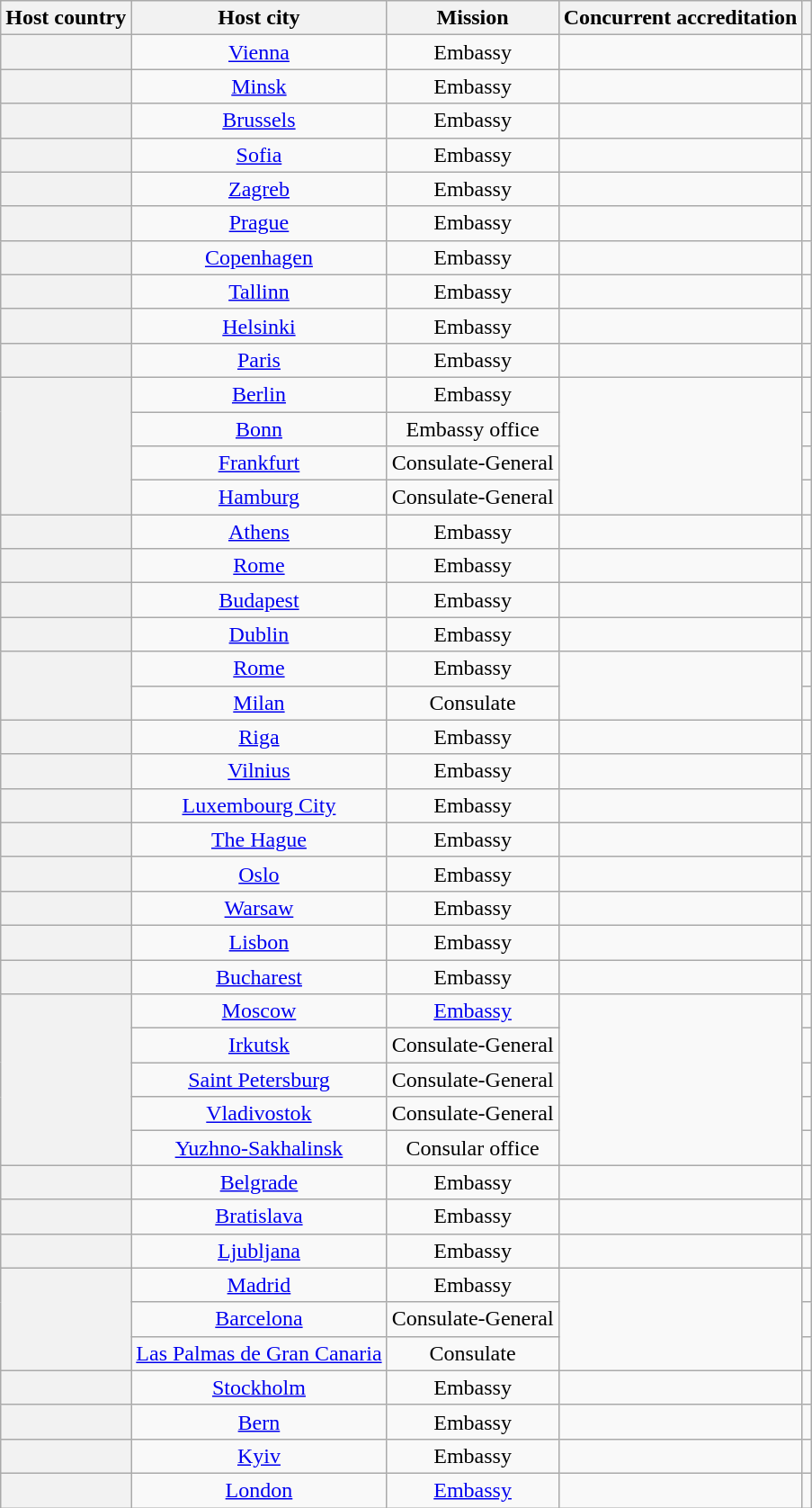<table class="wikitable plainrowheaders" style="text-align:center;">
<tr>
<th scope="col">Host country</th>
<th scope="col">Host city</th>
<th scope="col">Mission</th>
<th scope="col">Concurrent accreditation</th>
<th scope="col"></th>
</tr>
<tr>
<th scope="row"></th>
<td><a href='#'>Vienna</a></td>
<td>Embassy</td>
<td></td>
<td></td>
</tr>
<tr>
<th scope="row"></th>
<td><a href='#'>Minsk</a></td>
<td>Embassy</td>
<td></td>
<td></td>
</tr>
<tr>
<th scope="row"></th>
<td><a href='#'>Brussels</a></td>
<td>Embassy</td>
<td></td>
<td></td>
</tr>
<tr>
<th scope="row"></th>
<td><a href='#'>Sofia</a></td>
<td>Embassy</td>
<td></td>
<td></td>
</tr>
<tr>
<th scope="row"></th>
<td><a href='#'>Zagreb</a></td>
<td>Embassy</td>
<td></td>
<td></td>
</tr>
<tr>
<th scope="row"></th>
<td><a href='#'>Prague</a></td>
<td>Embassy</td>
<td></td>
<td></td>
</tr>
<tr>
<th scope="row"></th>
<td><a href='#'>Copenhagen</a></td>
<td>Embassy</td>
<td></td>
<td></td>
</tr>
<tr>
<th scope="row"></th>
<td><a href='#'>Tallinn</a></td>
<td>Embassy</td>
<td></td>
<td></td>
</tr>
<tr>
<th scope="row"></th>
<td><a href='#'>Helsinki</a></td>
<td>Embassy</td>
<td></td>
<td></td>
</tr>
<tr>
<th scope="row"></th>
<td><a href='#'>Paris</a></td>
<td>Embassy</td>
<td></td>
<td></td>
</tr>
<tr>
<th scope="row" rowspan="4"></th>
<td><a href='#'>Berlin</a></td>
<td>Embassy</td>
<td rowspan="4"></td>
<td></td>
</tr>
<tr>
<td><a href='#'>Bonn</a></td>
<td>Embassy office</td>
<td></td>
</tr>
<tr>
<td><a href='#'>Frankfurt</a></td>
<td>Consulate-General</td>
<td></td>
</tr>
<tr>
<td><a href='#'>Hamburg</a></td>
<td>Consulate-General</td>
<td></td>
</tr>
<tr>
<th scope="row"></th>
<td><a href='#'>Athens</a></td>
<td>Embassy</td>
<td></td>
<td></td>
</tr>
<tr>
<th scope="row"></th>
<td><a href='#'>Rome</a></td>
<td>Embassy</td>
<td></td>
<td></td>
</tr>
<tr>
<th scope="row"></th>
<td><a href='#'>Budapest</a></td>
<td>Embassy</td>
<td></td>
<td></td>
</tr>
<tr>
<th scope="row"></th>
<td><a href='#'>Dublin</a></td>
<td>Embassy</td>
<td></td>
<td></td>
</tr>
<tr>
<th scope="row" rowspan="2"></th>
<td><a href='#'>Rome</a></td>
<td>Embassy</td>
<td rowspan="2"></td>
<td></td>
</tr>
<tr>
<td><a href='#'>Milan</a></td>
<td>Consulate</td>
<td></td>
</tr>
<tr>
<th scope="row"></th>
<td><a href='#'>Riga</a></td>
<td>Embassy</td>
<td></td>
<td></td>
</tr>
<tr>
<th scope="row"></th>
<td><a href='#'>Vilnius</a></td>
<td>Embassy</td>
<td></td>
<td></td>
</tr>
<tr>
<th scope="row"></th>
<td><a href='#'>Luxembourg City</a></td>
<td>Embassy</td>
<td></td>
<td></td>
</tr>
<tr>
<th scope="row"></th>
<td><a href='#'>The Hague</a></td>
<td>Embassy</td>
<td></td>
<td></td>
</tr>
<tr>
<th scope="row"></th>
<td><a href='#'>Oslo</a></td>
<td>Embassy</td>
<td></td>
<td></td>
</tr>
<tr>
<th scope="row"></th>
<td><a href='#'>Warsaw</a></td>
<td>Embassy</td>
<td></td>
<td></td>
</tr>
<tr>
<th scope="row"></th>
<td><a href='#'>Lisbon</a></td>
<td>Embassy</td>
<td></td>
<td></td>
</tr>
<tr>
<th scope="row"></th>
<td><a href='#'>Bucharest</a></td>
<td>Embassy</td>
<td></td>
<td></td>
</tr>
<tr>
<th scope="row" rowspan="5"></th>
<td><a href='#'>Moscow</a></td>
<td><a href='#'>Embassy</a></td>
<td rowspan="5"></td>
<td></td>
</tr>
<tr>
<td><a href='#'>Irkutsk</a></td>
<td>Consulate-General</td>
<td></td>
</tr>
<tr>
<td><a href='#'>Saint Petersburg</a></td>
<td>Consulate-General</td>
<td></td>
</tr>
<tr>
<td><a href='#'>Vladivostok</a></td>
<td>Consulate-General</td>
<td></td>
</tr>
<tr>
<td><a href='#'>Yuzhno-Sakhalinsk</a></td>
<td>Consular office</td>
<td></td>
</tr>
<tr>
<th scope="row"></th>
<td><a href='#'>Belgrade</a></td>
<td>Embassy</td>
<td></td>
<td></td>
</tr>
<tr>
<th scope="row"></th>
<td><a href='#'>Bratislava</a></td>
<td>Embassy</td>
<td></td>
<td></td>
</tr>
<tr>
<th scope="row"></th>
<td><a href='#'>Ljubljana</a></td>
<td>Embassy</td>
<td></td>
<td></td>
</tr>
<tr>
<th scope="row" rowspan="3"></th>
<td><a href='#'>Madrid</a></td>
<td>Embassy</td>
<td rowspan="3"></td>
<td></td>
</tr>
<tr>
<td><a href='#'>Barcelona</a></td>
<td>Consulate-General</td>
<td></td>
</tr>
<tr>
<td><a href='#'>Las Palmas de Gran Canaria</a></td>
<td>Consulate</td>
<td></td>
</tr>
<tr>
<th scope="row"></th>
<td><a href='#'>Stockholm</a></td>
<td>Embassy</td>
<td></td>
<td></td>
</tr>
<tr>
<th scope="row"></th>
<td><a href='#'>Bern</a></td>
<td>Embassy</td>
<td></td>
<td></td>
</tr>
<tr>
<th scope="row"></th>
<td><a href='#'>Kyiv</a></td>
<td>Embassy</td>
<td></td>
<td></td>
</tr>
<tr>
<th scope="row"></th>
<td><a href='#'>London</a></td>
<td><a href='#'>Embassy</a></td>
<td></td>
<td></td>
</tr>
</table>
